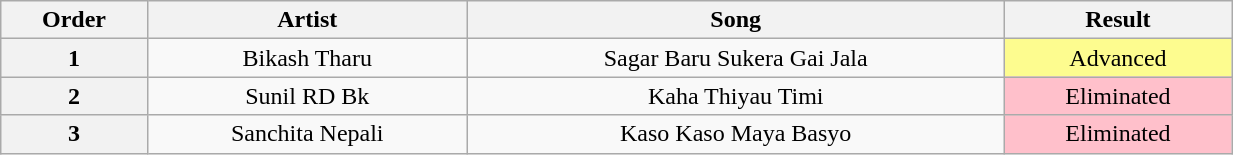<table class="wikitable" style="text-align: center; width:65%;">
<tr>
<th>Order</th>
<th>Artist</th>
<th>Song</th>
<th>Result</th>
</tr>
<tr>
<th>1</th>
<td>Bikash Tharu</td>
<td>Sagar Baru Sukera Gai Jala</td>
<td style="background:#fdfc8f">Advanced</td>
</tr>
<tr>
<th>2</th>
<td>Sunil RD Bk</td>
<td>Kaha Thiyau Timi</td>
<td style="background:pink">Eliminated</td>
</tr>
<tr>
<th>3</th>
<td>Sanchita Nepali</td>
<td>Kaso Kaso Maya Basyo</td>
<td style="background:Pink">Eliminated</td>
</tr>
</table>
